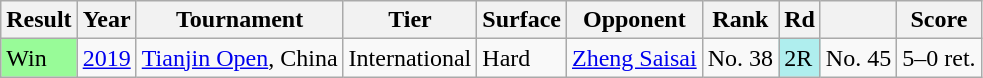<table class="sortable wikitable">
<tr>
<th>Result</th>
<th>Year</th>
<th>Tournament</th>
<th>Tier</th>
<th>Surface</th>
<th>Opponent</th>
<th>Rank</th>
<th>Rd</th>
<th></th>
<th>Score</th>
</tr>
<tr>
<td bgcolor="98FB98">Win</td>
<td><a href='#'>2019</a></td>
<td><a href='#'>Tianjin Open</a>, China</td>
<td>International</td>
<td>Hard</td>
<td> <a href='#'>Zheng Saisai</a></td>
<td>No. 38</td>
<td bgcolor="afeeee">2R</td>
<td>No. 45</td>
<td>5–0 ret.</td>
</tr>
</table>
